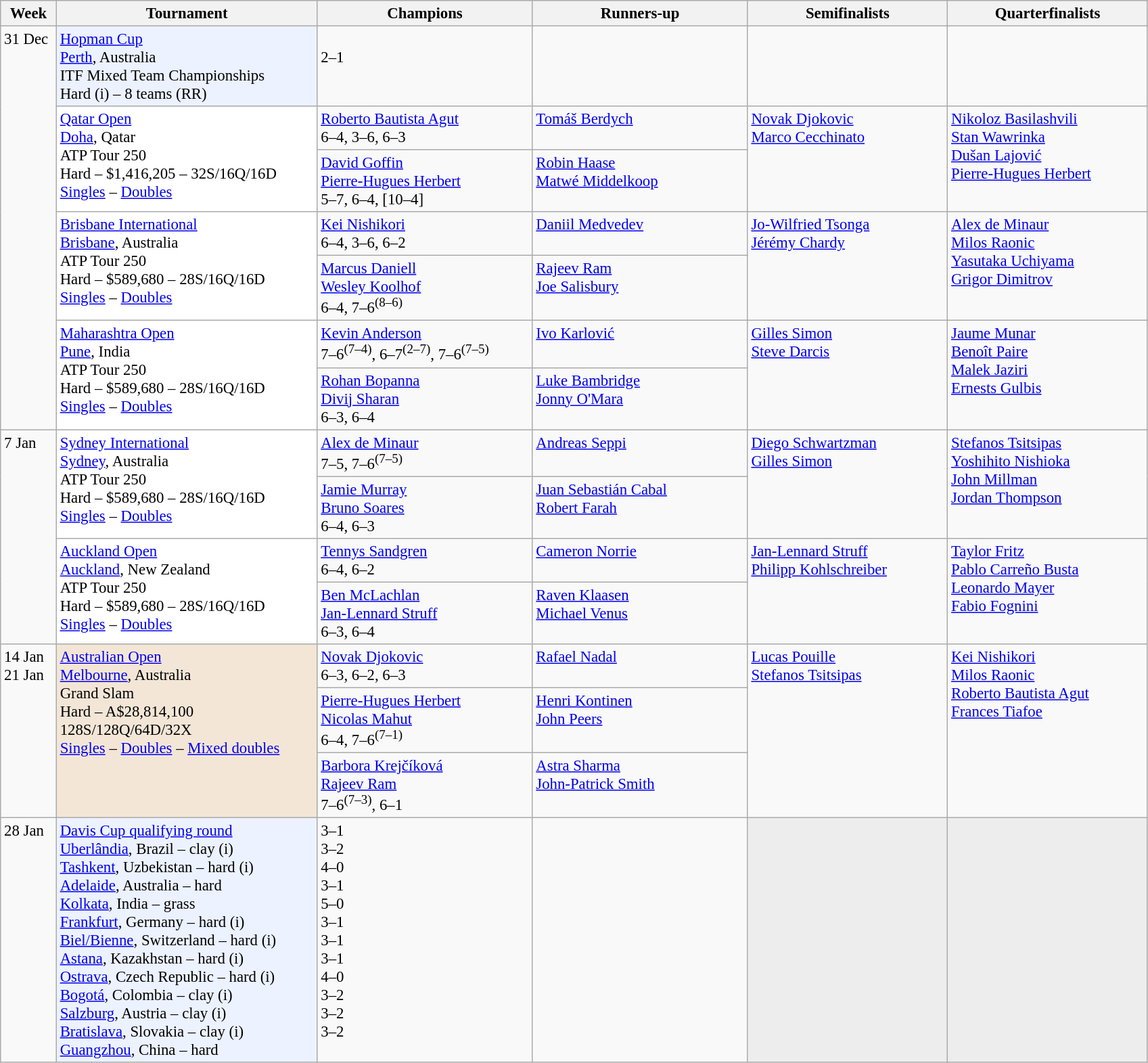<table class=wikitable style=font-size:95%>
<tr>
<th style="width:48px;">Week</th>
<th style="width:250px;">Tournament</th>
<th style="width:205px;">Champions</th>
<th style="width:205px;">Runners-up</th>
<th style="width:190px;">Semifinalists</th>
<th style="width:190px;">Quarterfinalists</th>
</tr>
<tr valign=top>
<td rowspan=7>31 Dec</td>
<td style="background:#ECF2FF;"><a href='#'>Hopman Cup</a><br> <a href='#'>Perth</a>, Australia<br>ITF Mixed Team Championships<br>Hard (i) – 8 teams (RR)</td>
<td><br>2–1</td>
<td></td>
<td><br><br></td>
<td> <br><br></td>
</tr>
<tr valign=top>
<td style="background:#fff;" rowspan="2"><a href='#'>Qatar Open</a><br> <a href='#'>Doha</a>, Qatar<br>ATP Tour 250<br>Hard – $1,416,205 – 32S/16Q/16D<br><a href='#'>Singles</a> – <a href='#'>Doubles</a></td>
<td> <a href='#'>Roberto Bautista Agut</a> <br> 6–4, 3–6, 6–3</td>
<td> <a href='#'>Tomáš Berdych</a></td>
<td rowspan=2> <a href='#'>Novak Djokovic</a> <br>  <a href='#'>Marco Cecchinato</a></td>
<td rowspan=2> <a href='#'>Nikoloz Basilashvili</a> <br> <a href='#'>Stan Wawrinka</a> <br> <a href='#'>Dušan Lajović</a> <br>   <a href='#'>Pierre-Hugues Herbert</a></td>
</tr>
<tr valign=top>
<td> <a href='#'>David Goffin</a> <br>  <a href='#'>Pierre-Hugues Herbert</a><br> 5–7, 6–4, [10–4]</td>
<td> <a href='#'>Robin Haase</a> <br>  <a href='#'>Matwé Middelkoop</a></td>
</tr>
<tr valign=top>
<td style="background:#fff;" rowspan="2"><a href='#'>Brisbane International</a><br> <a href='#'>Brisbane</a>, Australia<br>ATP Tour 250<br>Hard – $589,680 – 28S/16Q/16D<br><a href='#'>Singles</a> – <a href='#'>Doubles</a></td>
<td> <a href='#'>Kei Nishikori</a> <br> 6–4, 3–6, 6–2</td>
<td> <a href='#'>Daniil Medvedev</a></td>
<td rowspan=2> <a href='#'>Jo-Wilfried Tsonga</a> <br>  <a href='#'>Jérémy Chardy</a></td>
<td rowspan=2> <a href='#'>Alex de Minaur</a> <br> <a href='#'>Milos Raonic</a> <br> <a href='#'>Yasutaka Uchiyama</a> <br>  <a href='#'>Grigor Dimitrov</a></td>
</tr>
<tr valign=top>
<td> <a href='#'>Marcus Daniell</a> <br>  <a href='#'>Wesley Koolhof</a> <br> 6–4, 7–6<sup>(8–6)</sup></td>
<td> <a href='#'>Rajeev Ram</a> <br>  <a href='#'>Joe Salisbury</a></td>
</tr>
<tr valign=top>
<td style="background:#fff;" rowspan="2"><a href='#'>Maharashtra Open</a><br> <a href='#'>Pune</a>, India<br>ATP Tour 250<br>Hard – $589,680 – 28S/16Q/16D<br><a href='#'>Singles</a> – <a href='#'>Doubles</a></td>
<td> <a href='#'>Kevin Anderson</a> <br> 7–6<sup>(7–4)</sup>, 6–7<sup>(2–7)</sup>, 7–6<sup>(7–5)</sup></td>
<td> <a href='#'>Ivo Karlović</a></td>
<td rowspan=2> <a href='#'>Gilles Simon</a>  <br>  <a href='#'>Steve Darcis</a></td>
<td rowspan=2> <a href='#'>Jaume Munar</a> <br> <a href='#'>Benoît Paire</a> <br>  <a href='#'>Malek Jaziri</a> <br>  <a href='#'>Ernests Gulbis</a></td>
</tr>
<tr valign=top>
<td> <a href='#'>Rohan Bopanna</a> <br>  <a href='#'>Divij Sharan</a><br> 6–3, 6–4</td>
<td> <a href='#'>Luke Bambridge</a> <br>  <a href='#'>Jonny O'Mara</a></td>
</tr>
<tr valign=top>
<td rowspan=4>7 Jan</td>
<td style="background:#fff;" rowspan="2"><a href='#'>Sydney International</a><br> <a href='#'>Sydney</a>, Australia<br>ATP Tour 250<br>Hard – $589,680 – 28S/16Q/16D<br><a href='#'>Singles</a> – <a href='#'>Doubles</a></td>
<td> <a href='#'>Alex de Minaur</a> <br> 7–5, 7–6<sup>(7–5)</sup></td>
<td> <a href='#'>Andreas Seppi</a></td>
<td rowspan=2> <a href='#'>Diego Schwartzman</a> <br>  <a href='#'>Gilles Simon</a></td>
<td rowspan=2> <a href='#'>Stefanos Tsitsipas</a> <br>  <a href='#'>Yoshihito Nishioka</a> <br> <a href='#'>John Millman</a> <br>  <a href='#'>Jordan Thompson</a></td>
</tr>
<tr valign=top>
<td> <a href='#'>Jamie Murray</a> <br>  <a href='#'>Bruno Soares</a><br> 6–4, 6–3</td>
<td> <a href='#'>Juan Sebastián Cabal</a> <br>  <a href='#'>Robert Farah</a></td>
</tr>
<tr valign=top>
<td style="background:#fff;" rowspan="2"><a href='#'>Auckland Open</a><br> <a href='#'>Auckland</a>, New Zealand<br>ATP Tour 250<br>Hard – $589,680 – 28S/16Q/16D<br><a href='#'>Singles</a> – <a href='#'>Doubles</a></td>
<td> <a href='#'>Tennys Sandgren</a> <br> 6–4, 6–2</td>
<td> <a href='#'>Cameron Norrie</a></td>
<td rowspan=2> <a href='#'>Jan-Lennard Struff</a>  <br>   <a href='#'>Philipp Kohlschreiber</a></td>
<td rowspan=2> <a href='#'>Taylor Fritz</a> <br> <a href='#'>Pablo Carreño Busta</a> <br> <a href='#'>Leonardo Mayer</a> <br>  <a href='#'>Fabio Fognini</a></td>
</tr>
<tr valign=top>
<td> <a href='#'>Ben McLachlan</a> <br>  <a href='#'>Jan-Lennard Struff</a><br> 6–3, 6–4</td>
<td> <a href='#'>Raven Klaasen</a><br>  <a href='#'>Michael Venus</a></td>
</tr>
<tr valign=top>
<td rowspan=3>14 Jan<br>21 Jan</td>
<td style="background:#F3E6D7;" rowspan="3"><a href='#'>Australian Open</a><br> <a href='#'>Melbourne</a>, Australia<br>Grand Slam<br>Hard – A$28,814,100<br>128S/128Q/64D/32X<br><a href='#'>Singles</a> – <a href='#'>Doubles</a> – <a href='#'>Mixed doubles</a></td>
<td> <a href='#'>Novak Djokovic</a> <br> 6–3, 6–2, 6–3</td>
<td> <a href='#'>Rafael Nadal</a></td>
<td rowspan=3> <a href='#'>Lucas Pouille</a> <br> <a href='#'>Stefanos Tsitsipas</a></td>
<td rowspan=3> <a href='#'>Kei Nishikori</a> <br> <a href='#'>Milos Raonic</a> <br>  <a href='#'>Roberto Bautista Agut</a><br> <a href='#'>Frances Tiafoe</a></td>
</tr>
<tr valign=top>
<td> <a href='#'>Pierre-Hugues Herbert</a> <br>  <a href='#'>Nicolas Mahut</a> <br> 6–4, 7–6<sup>(7–1)</sup></td>
<td> <a href='#'>Henri Kontinen</a>  <br>  <a href='#'>John Peers</a></td>
</tr>
<tr valign=top>
<td> <a href='#'>Barbora Krejčíková</a> <br>  <a href='#'>Rajeev Ram</a> <br> 7–6<sup>(7–3)</sup>, 6–1</td>
<td> <a href='#'>Astra Sharma</a> <br>  <a href='#'>John-Patrick Smith</a></td>
</tr>
<tr valign=top>
<td>28 Jan</td>
<td style="background:#ECF2FF;"><a href='#'>Davis Cup qualifying round</a><br><a href='#'>Uberlândia</a>, Brazil – clay (i)<br> <a href='#'>Tashkent</a>, Uzbekistan – hard (i)<br><a href='#'>Adelaide</a>, Australia – hard<br><a href='#'>Kolkata</a>, India – grass<br><a href='#'>Frankfurt</a>, Germany – hard (i)<br><a href='#'>Biel/Bienne</a>, Switzerland – hard (i)<br><a href='#'>Astana</a>, Kazakhstan – hard (i)<br><a href='#'>Ostrava</a>, Czech Republic – hard (i)<br><a href='#'>Bogotá</a>, Colombia – clay (i)<br><a href='#'>Salzburg</a>, Austria – clay (i)<br><a href='#'>Bratislava</a>, Slovakia – clay (i)<br><a href='#'>Guangzhou</a>, China – hard</td>
<td>  3–1<br> 3–2<br> 4–0<br> 3–1<br> 5–0<br> 3–1<br> 3–1<br> 3–1<br> 4–0<br> 3–2<br>  3–2<br>  3–2<br></td>
<td> <br><br><br><br><br><br><br><br><br><br><br></td>
<td bgcolor="#ededed"></td>
<td bgcolor="#ededed"></td>
</tr>
</table>
